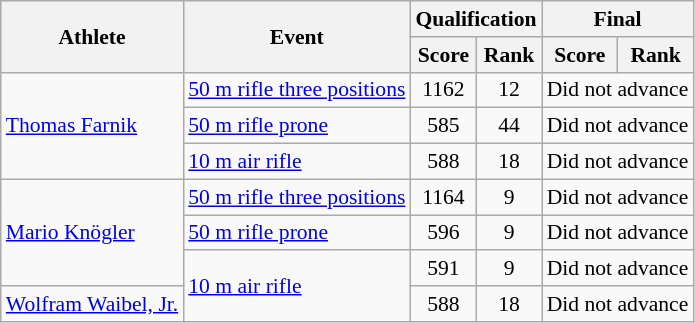<table class="wikitable" style="font-size:90%">
<tr>
<th rowspan="2">Athlete</th>
<th rowspan="2">Event</th>
<th colspan="2">Qualification</th>
<th colspan="2">Final</th>
</tr>
<tr>
<th>Score</th>
<th>Rank</th>
<th>Score</th>
<th>Rank</th>
</tr>
<tr>
<td rowspan=3><a href='#'>Thomas Farnik</a></td>
<td><a href='#'>50 m rifle three positions</a></td>
<td align="center">1162</td>
<td align="center">12</td>
<td colspan="2"  align="center">Did not advance</td>
</tr>
<tr>
<td><a href='#'>50 m rifle prone</a></td>
<td align="center">585</td>
<td align="center">44</td>
<td colspan="2"  align="center">Did not advance</td>
</tr>
<tr>
<td><a href='#'>10 m air rifle</a></td>
<td align="center">588</td>
<td align="center">18</td>
<td colspan="2"  align="center">Did not advance</td>
</tr>
<tr>
<td rowspan=3><a href='#'>Mario Knögler</a></td>
<td><a href='#'>50 m rifle three positions</a></td>
<td align="center">1164</td>
<td align="center">9</td>
<td colspan="2"  align="center">Did not advance</td>
</tr>
<tr>
<td><a href='#'>50 m rifle prone</a></td>
<td align="center">596</td>
<td align="center">9</td>
<td colspan="2"  align="center">Did not advance</td>
</tr>
<tr>
<td rowspan=2><a href='#'>10 m air rifle</a></td>
<td align="center">591</td>
<td align="center">9</td>
<td colspan="2"  align="center">Did not advance</td>
</tr>
<tr>
<td><a href='#'>Wolfram Waibel, Jr.</a></td>
<td align="center">588</td>
<td align="center">18</td>
<td colspan="2"  align="center">Did not advance</td>
</tr>
</table>
